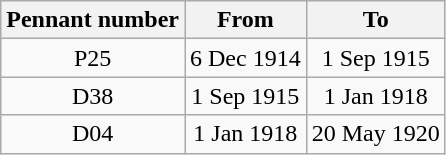<table class="wikitable" style="text-align:center">
<tr>
<th>Pennant number</th>
<th>From</th>
<th>To</th>
</tr>
<tr>
<td>P25</td>
<td>6 Dec 1914</td>
<td>1 Sep 1915</td>
</tr>
<tr>
<td>D38</td>
<td>1 Sep 1915</td>
<td>1 Jan 1918</td>
</tr>
<tr>
<td>D04</td>
<td>1 Jan 1918</td>
<td>20 May 1920</td>
</tr>
</table>
